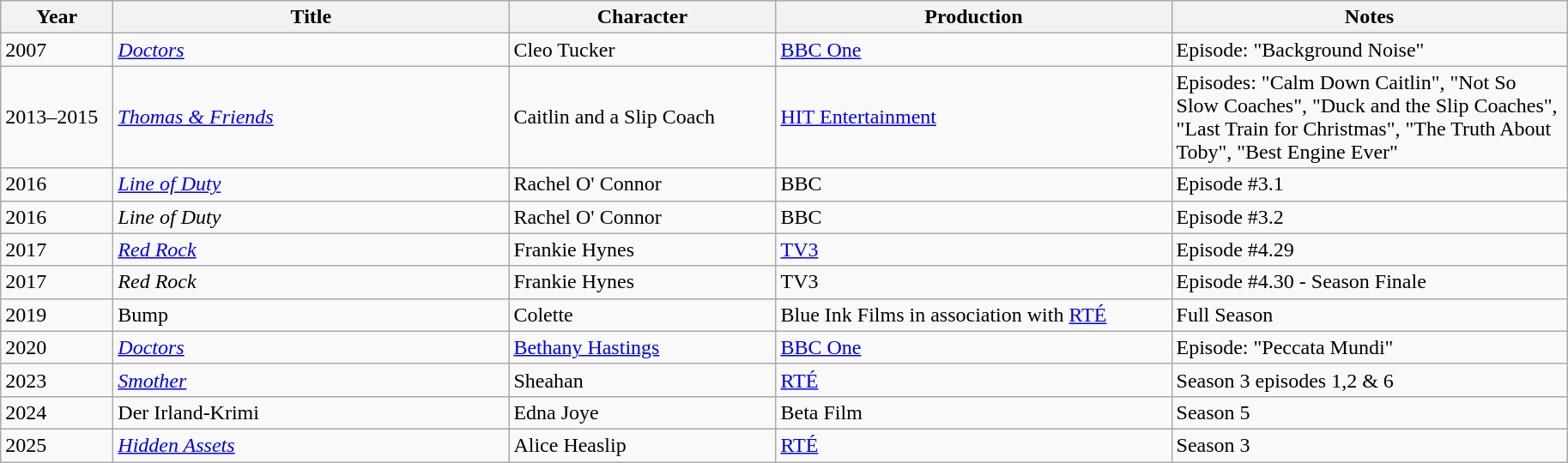<table class="wikitable">
<tr>
<th scope="col" style="width:80px;">Year</th>
<th scope="col" style="width:300px;">Title</th>
<th scope="col" style="width:200px;">Character</th>
<th scope="col" style="width:300px;">Production</th>
<th scope="col" style="width:300px;">Notes</th>
</tr>
<tr>
<td>2007</td>
<td><em><a href='#'>Doctors</a></em></td>
<td>Cleo Tucker</td>
<td><a href='#'>BBC One</a></td>
<td>Episode: "Background Noise"</td>
</tr>
<tr>
<td>2013–2015</td>
<td><em><a href='#'>Thomas & Friends</a></em></td>
<td>Caitlin and a Slip Coach</td>
<td><a href='#'>HIT Entertainment</a></td>
<td>Episodes: "Calm Down Caitlin", "Not So Slow Coaches", "Duck and the Slip Coaches", "Last Train for Christmas", "The Truth About Toby", "Best Engine Ever"</td>
</tr>
<tr>
<td>2016</td>
<td><em><a href='#'>Line of Duty</a></em></td>
<td>Rachel O' Connor</td>
<td>BBC</td>
<td>Episode #3.1</td>
</tr>
<tr>
<td>2016</td>
<td><em>Line of Duty</em></td>
<td>Rachel O' Connor</td>
<td>BBC</td>
<td>Episode #3.2</td>
</tr>
<tr>
<td>2017</td>
<td><em><a href='#'>Red Rock</a></em></td>
<td>Frankie Hynes</td>
<td><a href='#'>TV3</a></td>
<td>Episode #4.29</td>
</tr>
<tr>
<td>2017</td>
<td><em>Red Rock</em></td>
<td>Frankie Hynes</td>
<td>TV3</td>
<td>Episode #4.30 - Season Finale</td>
</tr>
<tr>
<td>2019</td>
<td>Bump</td>
<td>Colette</td>
<td>Blue Ink Films in association with <a href='#'>RTÉ</a></td>
<td>Full Season</td>
</tr>
<tr>
<td>2020</td>
<td><em><a href='#'>Doctors</a></em></td>
<td><a href='#'>Bethany Hastings</a></td>
<td><a href='#'>BBC One</a></td>
<td>Episode: "Peccata Mundi"</td>
</tr>
<tr>
<td>2023</td>
<td><em><a href='#'>Smother</a></em></td>
<td>Sheahan</td>
<td><a href='#'>RTÉ</a></td>
<td>Season 3 episodes 1,2 & 6</td>
</tr>
<tr>
<td>2024</td>
<td>Der Irland-Krimi</td>
<td>Edna Joye</td>
<td>Beta Film</td>
<td>Season 5</td>
</tr>
<tr>
<td>2025</td>
<td><em><a href='#'>Hidden Assets</a></em></td>
<td>Alice Heaslip</td>
<td><a href='#'>RTÉ</a></td>
<td>Season 3</td>
</tr>
</table>
